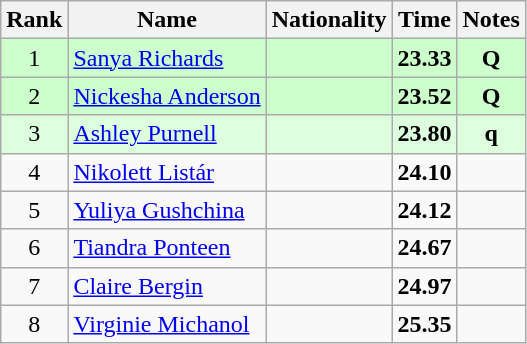<table class="wikitable sortable" style="text-align:center">
<tr>
<th>Rank</th>
<th>Name</th>
<th>Nationality</th>
<th>Time</th>
<th>Notes</th>
</tr>
<tr bgcolor=ccffcc>
<td>1</td>
<td align=left><a href='#'>Sanya Richards</a></td>
<td align=left></td>
<td><strong>23.33</strong></td>
<td><strong>Q</strong></td>
</tr>
<tr bgcolor=ccffcc>
<td>2</td>
<td align=left><a href='#'>Nickesha Anderson</a></td>
<td align=left></td>
<td><strong>23.52</strong></td>
<td><strong>Q</strong></td>
</tr>
<tr bgcolor=ddffdd>
<td>3</td>
<td align=left><a href='#'>Ashley Purnell</a></td>
<td align=left></td>
<td><strong>23.80</strong></td>
<td><strong>q</strong></td>
</tr>
<tr>
<td>4</td>
<td align=left><a href='#'>Nikolett Listár</a></td>
<td align=left></td>
<td><strong>24.10</strong></td>
<td></td>
</tr>
<tr>
<td>5</td>
<td align=left><a href='#'>Yuliya Gushchina</a></td>
<td align=left></td>
<td><strong>24.12</strong></td>
<td></td>
</tr>
<tr>
<td>6</td>
<td align=left><a href='#'>Tiandra Ponteen</a></td>
<td align=left></td>
<td><strong>24.67</strong></td>
<td></td>
</tr>
<tr>
<td>7</td>
<td align=left><a href='#'>Claire Bergin</a></td>
<td align=left></td>
<td><strong>24.97</strong></td>
<td></td>
</tr>
<tr>
<td>8</td>
<td align=left><a href='#'>Virginie Michanol</a></td>
<td align=left></td>
<td><strong>25.35</strong></td>
<td></td>
</tr>
</table>
